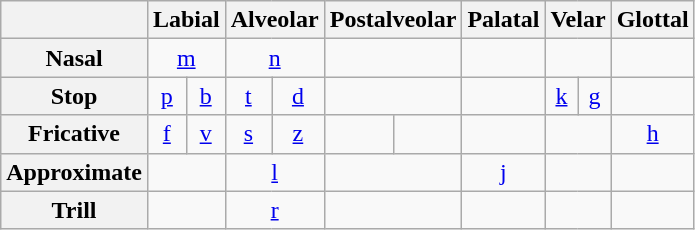<table class="wikitable" style="text-align: center";>
<tr>
<th></th>
<th colspan="2">Labial</th>
<th colspan="2">Alveolar</th>
<th colspan="2">Postalveolar</th>
<th>Palatal</th>
<th colspan="2">Velar</th>
<th>Glottal</th>
</tr>
<tr>
<th>Nasal</th>
<td colspan="2"><a href='#'>m</a></td>
<td colspan="2"><a href='#'>n</a></td>
<td colspan="2"></td>
<td></td>
<td colspan="2"></td>
<td></td>
</tr>
<tr>
<th>Stop</th>
<td><a href='#'>p</a></td>
<td><a href='#'>b</a></td>
<td><a href='#'>t</a></td>
<td><a href='#'>d</a></td>
<td colspan="2"></td>
<td></td>
<td><a href='#'>k</a></td>
<td><a href='#'>g</a></td>
<td></td>
</tr>
<tr>
<th>Fricative</th>
<td><a href='#'>f</a></td>
<td><a href='#'>v</a></td>
<td><a href='#'>s</a></td>
<td><a href='#'>z</a></td>
<td></td>
<td></td>
<td></td>
<td colspan="2"></td>
<td><a href='#'>h</a></td>
</tr>
<tr>
<th>Approximate</th>
<td colspan="2"></td>
<td colspan="2"><a href='#'>l</a></td>
<td colspan="2"></td>
<td><a href='#'>j</a></td>
<td colspan="2"></td>
<td></td>
</tr>
<tr>
<th>Trill</th>
<td colspan="2"></td>
<td colspan="2"><a href='#'>r</a></td>
<td colspan="2"></td>
<td></td>
<td colspan="2"></td>
<td></td>
</tr>
</table>
